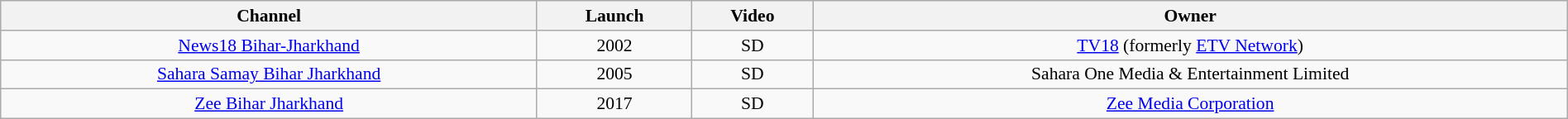<table class="wikitable sortable" style="border-collapse:collapse; font-size: 90%; text-align:center" width="100%">
<tr>
<th>Channel</th>
<th>Launch</th>
<th>Video</th>
<th>Owner</th>
</tr>
<tr>
<td><a href='#'>News18 Bihar-Jharkhand</a></td>
<td>2002</td>
<td>SD</td>
<td><a href='#'>TV18</a> (formerly <a href='#'>ETV Network</a>)</td>
</tr>
<tr>
<td><a href='#'>Sahara Samay Bihar Jharkhand</a></td>
<td>2005</td>
<td>SD</td>
<td>Sahara One Media & Entertainment Limited</td>
</tr>
<tr>
<td><a href='#'>Zee Bihar Jharkhand</a></td>
<td>2017</td>
<td>SD</td>
<td><a href='#'>Zee Media Corporation</a></td>
</tr>
</table>
